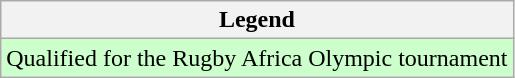<table class="wikitable">
<tr>
<th>Legend</th>
</tr>
<tr bgcolor=ccffcc>
<td>Qualified for the Rugby Africa Olympic tournament</td>
</tr>
</table>
